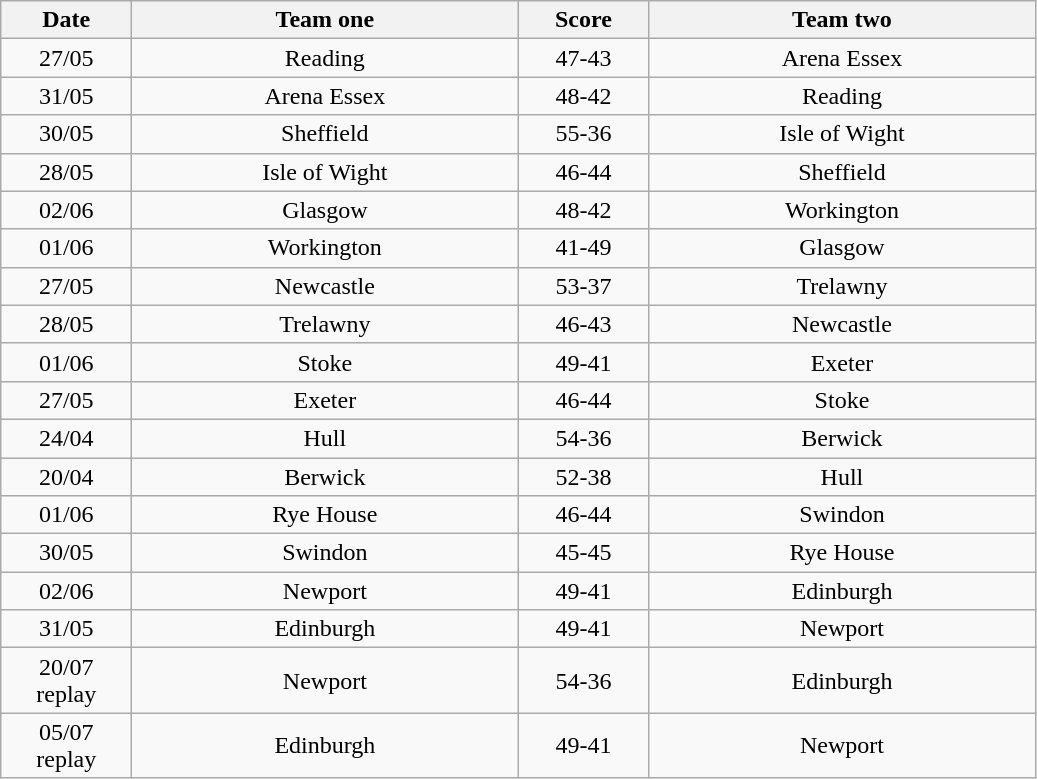<table class="wikitable" style="text-align: center">
<tr>
<th width=80>Date</th>
<th width=250>Team one</th>
<th width=80>Score</th>
<th width=250>Team two</th>
</tr>
<tr>
<td>27/05</td>
<td>Reading</td>
<td>47-43</td>
<td>Arena Essex</td>
</tr>
<tr>
<td>31/05</td>
<td>Arena Essex</td>
<td>48-42</td>
<td>Reading</td>
</tr>
<tr>
<td>30/05</td>
<td>Sheffield</td>
<td>55-36</td>
<td>Isle of Wight</td>
</tr>
<tr>
<td>28/05</td>
<td>Isle of Wight</td>
<td>46-44</td>
<td>Sheffield</td>
</tr>
<tr>
<td>02/06</td>
<td>Glasgow</td>
<td>48-42</td>
<td>Workington</td>
</tr>
<tr>
<td>01/06</td>
<td>Workington</td>
<td>41-49</td>
<td>Glasgow</td>
</tr>
<tr>
<td>27/05</td>
<td>Newcastle</td>
<td>53-37</td>
<td>Trelawny</td>
</tr>
<tr>
<td>28/05</td>
<td>Trelawny</td>
<td>46-43</td>
<td>Newcastle</td>
</tr>
<tr>
<td>01/06</td>
<td>Stoke</td>
<td>49-41</td>
<td>Exeter</td>
</tr>
<tr>
<td>27/05</td>
<td>Exeter</td>
<td>46-44</td>
<td>Stoke</td>
</tr>
<tr>
<td>24/04</td>
<td>Hull</td>
<td>54-36</td>
<td>Berwick</td>
</tr>
<tr>
<td>20/04</td>
<td>Berwick</td>
<td>52-38</td>
<td>Hull</td>
</tr>
<tr>
<td>01/06</td>
<td>Rye House</td>
<td>46-44</td>
<td>Swindon</td>
</tr>
<tr>
<td>30/05</td>
<td>Swindon</td>
<td>45-45</td>
<td>Rye House</td>
</tr>
<tr>
<td>02/06</td>
<td>Newport</td>
<td>49-41</td>
<td>Edinburgh</td>
</tr>
<tr>
<td>31/05</td>
<td>Edinburgh</td>
<td>49-41</td>
<td>Newport</td>
</tr>
<tr>
<td>20/07<br>replay</td>
<td>Newport</td>
<td>54-36</td>
<td>Edinburgh</td>
</tr>
<tr>
<td>05/07<br>replay</td>
<td>Edinburgh</td>
<td>49-41</td>
<td>Newport</td>
</tr>
</table>
